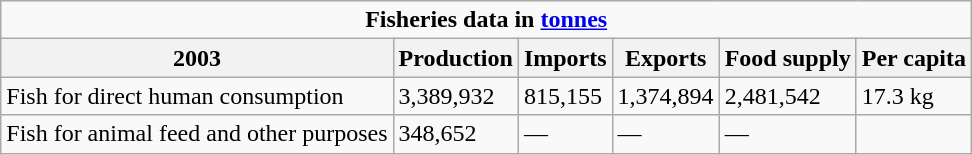<table class="wikitable" border="1">
<tr>
<td colspan=6 style="text-align:center"><strong>Fisheries data in <a href='#'>tonnes</a></strong></td>
</tr>
<tr>
<th>2003</th>
<th>Production</th>
<th>Imports</th>
<th>Exports</th>
<th>Food supply</th>
<th>Per capita</th>
</tr>
<tr>
<td>Fish for direct human consumption</td>
<td>3,389,932</td>
<td>815,155</td>
<td>1,374,894</td>
<td>2,481,542</td>
<td>17.3 kg</td>
</tr>
<tr>
<td>Fish for animal feed and other purposes</td>
<td>348,652</td>
<td>—</td>
<td>—</td>
<td>—</td>
<td></td>
</tr>
</table>
